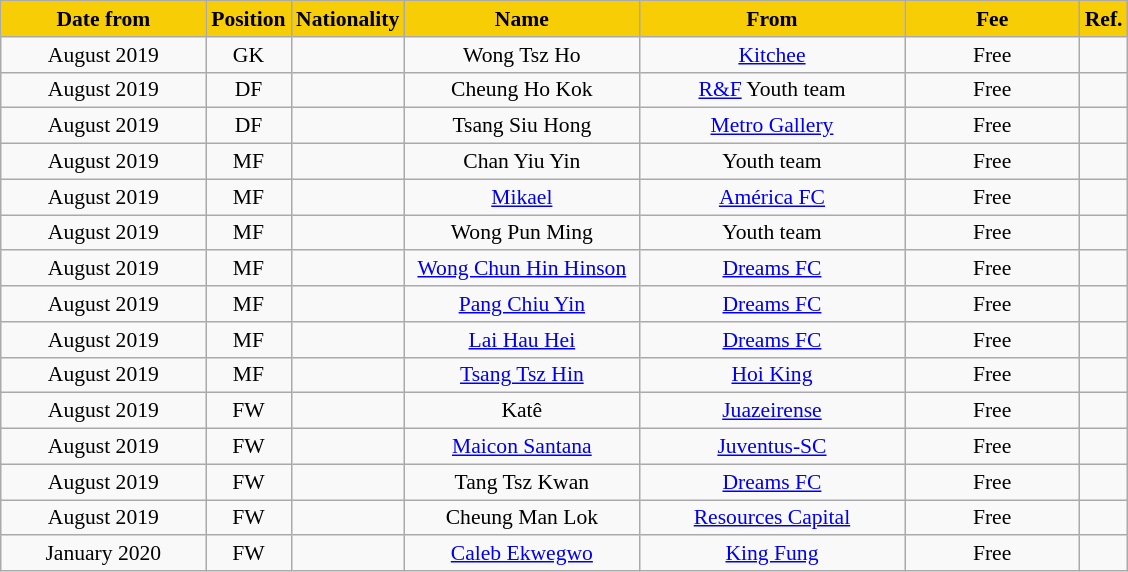<table class="wikitable"  style="text-align:center; font-size:90%;">
<tr>
<th style="background:#f7cd06; color:#000000; width:130px;">Date from</th>
<th style="background:#f7cd06; color:#000000; width:50px;">Position</th>
<th style="background:#f7cd06; color:#000000; width:50px;">Nationality</th>
<th style="background:#f7cd06; color:#000000; width:150px;">Name</th>
<th style="background:#f7cd06; color:#000000; width:170px;">From</th>
<th style="background:#f7cd06; color:#000000; width:110px;">Fee</th>
<th style="background:#f7cd06; color:#000000; width:25px;">Ref.</th>
</tr>
<tr>
<td>August 2019</td>
<td>GK</td>
<td></td>
<td>Wong Tsz Ho</td>
<td><a href='#'>Kitchee</a></td>
<td>Free</td>
<td></td>
</tr>
<tr>
<td>August 2019</td>
<td>DF</td>
<td></td>
<td>Cheung Ho Kok</td>
<td><a href='#'>R&F</a> Youth team</td>
<td>Free</td>
<td></td>
</tr>
<tr>
<td>August 2019</td>
<td>DF</td>
<td></td>
<td>Tsang Siu Hong</td>
<td><a href='#'>Metro Gallery</a></td>
<td>Free</td>
<td></td>
</tr>
<tr>
<td>August 2019</td>
<td>MF</td>
<td></td>
<td>Chan Yiu Yin</td>
<td>Youth team</td>
<td>Free</td>
<td></td>
</tr>
<tr>
<td>August 2019</td>
<td>MF</td>
<td></td>
<td><a href='#'>Mikael</a></td>
<td> <a href='#'>América FC</a></td>
<td>Free</td>
<td></td>
</tr>
<tr>
<td>August 2019</td>
<td>MF</td>
<td></td>
<td>Wong Pun Ming</td>
<td>Youth team</td>
<td>Free</td>
<td></td>
</tr>
<tr>
<td>August 2019</td>
<td>MF</td>
<td></td>
<td><a href='#'>Wong Chun Hin Hinson</a></td>
<td><a href='#'>Dreams FC</a></td>
<td>Free</td>
<td></td>
</tr>
<tr>
<td>August 2019</td>
<td>MF</td>
<td></td>
<td><a href='#'>Pang Chiu Yin</a></td>
<td><a href='#'>Dreams FC</a></td>
<td>Free</td>
<td></td>
</tr>
<tr>
<td>August 2019</td>
<td>MF</td>
<td></td>
<td><a href='#'>Lai Hau Hei</a></td>
<td><a href='#'>Dreams FC</a></td>
<td>Free</td>
<td></td>
</tr>
<tr>
<td>August 2019</td>
<td>MF</td>
<td></td>
<td><a href='#'>Tsang Tsz Hin</a></td>
<td><a href='#'>Hoi King</a></td>
<td>Free</td>
<td></td>
</tr>
<tr>
<td>August 2019</td>
<td>FW</td>
<td></td>
<td>Katê</td>
<td> <a href='#'>Juazeirense</a></td>
<td>Free</td>
<td></td>
</tr>
<tr>
<td>August 2019</td>
<td>FW</td>
<td></td>
<td><a href='#'>Maicon Santana</a></td>
<td> <a href='#'>Juventus-SC</a></td>
<td>Free</td>
<td></td>
</tr>
<tr>
<td>August 2019</td>
<td>FW</td>
<td></td>
<td>Tang Tsz Kwan</td>
<td><a href='#'>Dreams FC</a></td>
<td>Free</td>
<td></td>
</tr>
<tr>
<td>August 2019</td>
<td>FW</td>
<td></td>
<td>Cheung Man Lok</td>
<td><a href='#'>Resources Capital</a></td>
<td>Free</td>
<td></td>
</tr>
<tr>
<td>January 2020</td>
<td>FW</td>
<td></td>
<td><a href='#'>Caleb Ekwegwo</a></td>
<td><a href='#'>King Fung</a></td>
<td>Free</td>
<td></td>
</tr>
</table>
